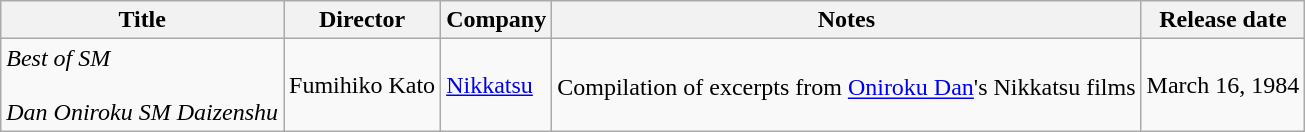<table class="wikitable">
<tr>
<th>Title</th>
<th>Director</th>
<th>Company</th>
<th>Notes</th>
<th>Release date</th>
</tr>
<tr>
<td><em>Best of SM</em><br><br><em>Dan Oniroku SM Daizenshu</em></td>
<td>Fumihiko Kato</td>
<td><a href='#'>Nikkatsu</a></td>
<td>Compilation of excerpts from <a href='#'>Oniroku Dan</a>'s Nikkatsu films <sup></sup></td>
<td>March 16, 1984</td>
</tr>
</table>
